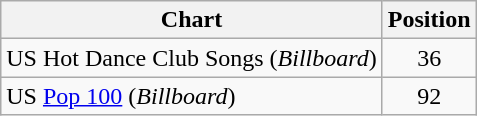<table class="wikitable sortable">
<tr>
<th>Chart</th>
<th>Position</th>
</tr>
<tr>
<td>US Hot Dance Club Songs (<em>Billboard</em>)</td>
<td style="text-align:center;">36</td>
</tr>
<tr>
<td align="left">US <a href='#'>Pop 100</a> (<em>Billboard</em>)</td>
<td style="text-align:center;">92</td>
</tr>
</table>
